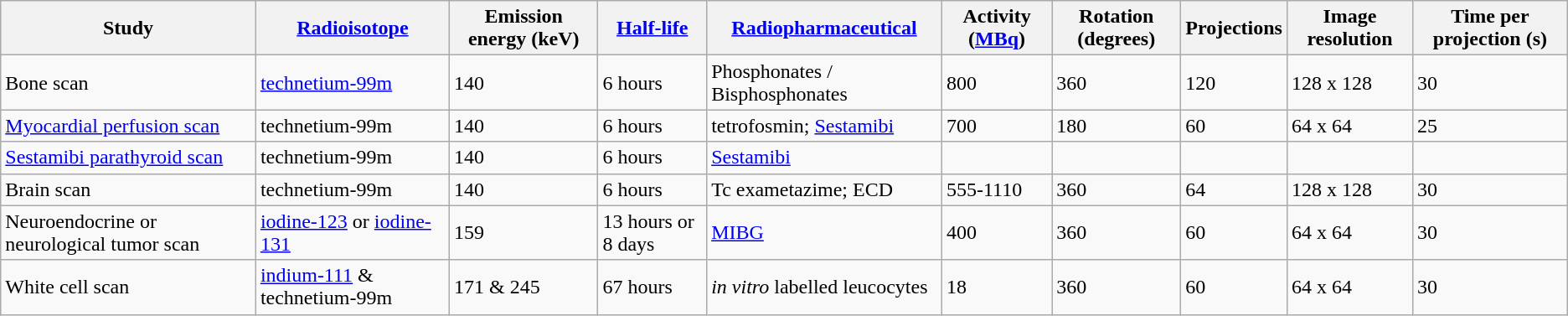<table class="wikitable">
<tr>
<th>Study</th>
<th><a href='#'>Radioisotope</a></th>
<th>Emission energy (keV)</th>
<th><a href='#'>Half-life</a></th>
<th><a href='#'>Radiopharmaceutical</a></th>
<th>Activity (<a href='#'>MBq</a>)</th>
<th>Rotation (degrees)</th>
<th>Projections</th>
<th>Image resolution</th>
<th>Time per projection (s)</th>
</tr>
<tr>
<td>Bone scan</td>
<td><a href='#'>technetium-99m</a></td>
<td>140</td>
<td>6 hours</td>
<td>Phosphonates / Bisphosphonates</td>
<td>800</td>
<td>360</td>
<td>120</td>
<td>128 x 128</td>
<td>30</td>
</tr>
<tr>
<td><a href='#'>Myocardial perfusion scan</a></td>
<td>technetium-99m</td>
<td>140</td>
<td>6 hours</td>
<td>tetrofosmin; <a href='#'>Sestamibi</a></td>
<td>700</td>
<td>180</td>
<td>60</td>
<td>64 x 64</td>
<td>25</td>
</tr>
<tr>
<td><a href='#'>Sestamibi parathyroid scan</a></td>
<td>technetium-99m</td>
<td>140</td>
<td>6 hours</td>
<td><a href='#'>Sestamibi</a></td>
<td></td>
<td></td>
<td></td>
<td></td>
<td></td>
</tr>
<tr>
<td>Brain scan</td>
<td>technetium-99m</td>
<td>140</td>
<td>6 hours</td>
<td>Tc exametazime; ECD</td>
<td>555-1110</td>
<td>360</td>
<td>64</td>
<td>128 x 128</td>
<td>30</td>
</tr>
<tr>
<td>Neuroendocrine or neurological tumor scan</td>
<td><a href='#'>iodine-123</a> or <a href='#'>iodine-131</a></td>
<td>159</td>
<td>13 hours or 8 days</td>
<td><a href='#'>MIBG</a></td>
<td>400</td>
<td>360</td>
<td>60</td>
<td>64 x 64</td>
<td>30</td>
</tr>
<tr>
<td>White cell scan</td>
<td><a href='#'>indium-111</a> & technetium-99m</td>
<td>171 & 245</td>
<td>67 hours</td>
<td><em>in vitro</em> labelled leucocytes</td>
<td>18</td>
<td>360</td>
<td>60</td>
<td>64 x 64</td>
<td>30</td>
</tr>
</table>
